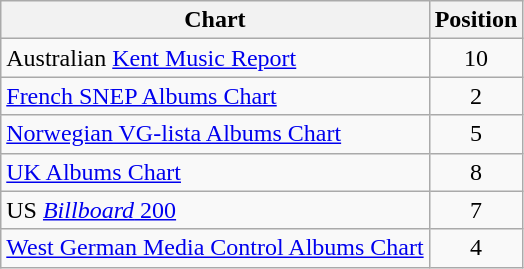<table class="wikitable sortable" style="text-align:center;">
<tr>
<th>Chart</th>
<th>Position</th>
</tr>
<tr>
<td align="left">Australian <a href='#'>Kent Music Report</a></td>
<td>10</td>
</tr>
<tr>
<td align="left"><a href='#'>French SNEP Albums Chart</a></td>
<td>2</td>
</tr>
<tr>
<td align="left"><a href='#'>Norwegian VG-lista Albums Chart</a></td>
<td>5</td>
</tr>
<tr>
<td align="left"><a href='#'>UK Albums Chart</a></td>
<td>8</td>
</tr>
<tr>
<td align="left">US <a href='#'><em>Billboard</em> 200</a></td>
<td>7</td>
</tr>
<tr>
<td align="left"><a href='#'>West German Media Control Albums Chart</a></td>
<td>4</td>
</tr>
</table>
